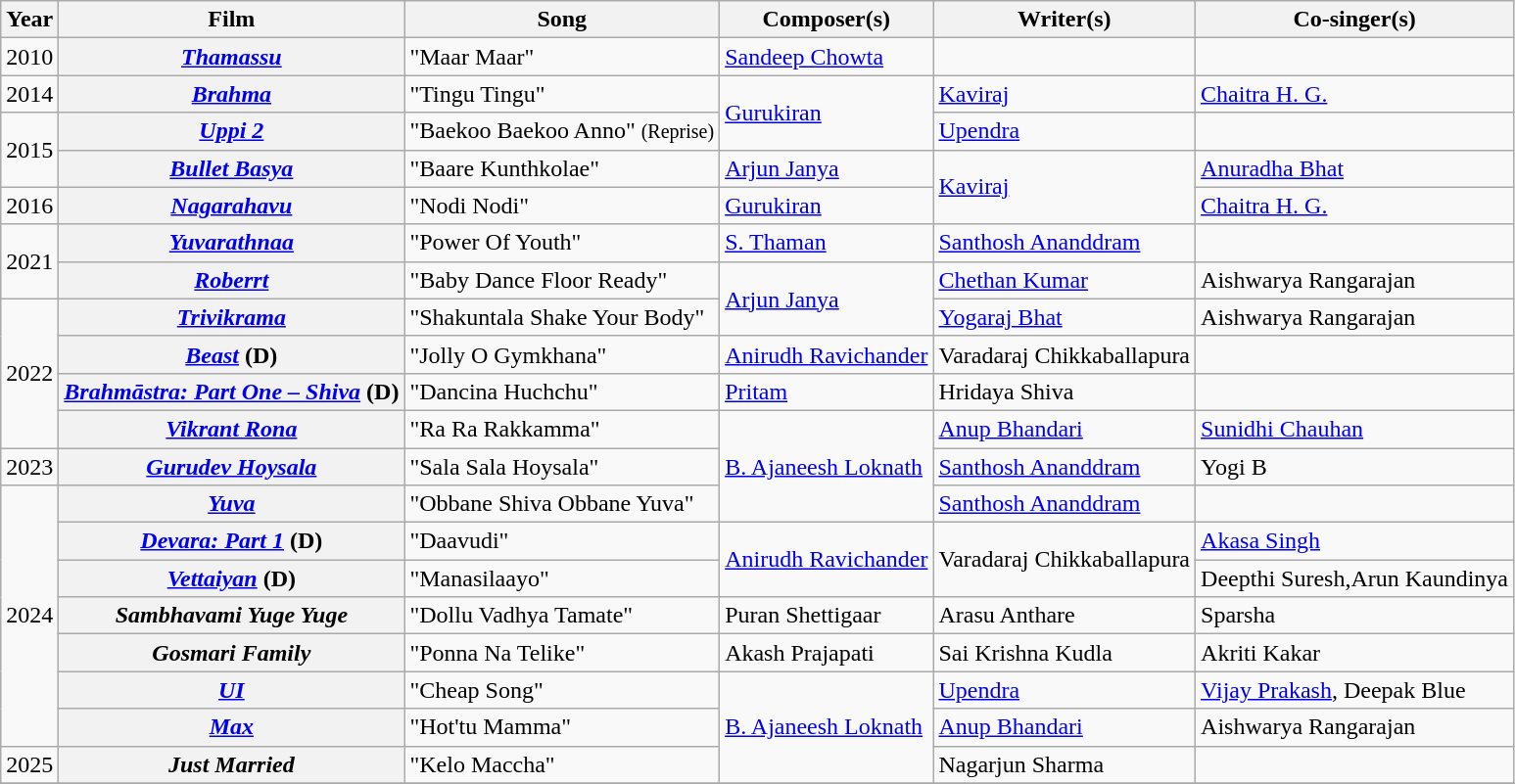<table class="wikitable plainrowheaders">
<tr>
<th scope="col">Year</th>
<th scope="col">Film</th>
<th scope="col">Song</th>
<th scope="col">Composer(s)</th>
<th scope="col">Writer(s)</th>
<th scope="col">Co-singer(s)</th>
</tr>
<tr>
<td>2010</td>
<th><em><a href='#'>Thamassu</a></em></th>
<td>"Maar Maar"</td>
<td><a href='#'>Sandeep Chowta</a></td>
<td></td>
<td></td>
</tr>
<tr>
<td>2014</td>
<th><em><a href='#'>Brahma</a></em></th>
<td>"Tingu Tingu"</td>
<td rowspan="2"><a href='#'>Gurukiran</a></td>
<td><a href='#'>Kaviraj</a></td>
<td><a href='#'>Chaitra H. G.</a></td>
</tr>
<tr>
<td rowspan="2">2015</td>
<th><em><a href='#'>Uppi 2</a></em></th>
<td>"Baekoo Baekoo Anno" <small>(Reprise)</small></td>
<td><a href='#'>Upendra</a></td>
<td></td>
</tr>
<tr>
<th><em><a href='#'>Bullet Basya</a></em></th>
<td>"Baare Kunthkolae"</td>
<td><a href='#'>Arjun Janya</a></td>
<td rowspan="2"><a href='#'>Kaviraj</a></td>
<td><a href='#'>Anuradha Bhat</a></td>
</tr>
<tr>
<td>2016</td>
<th><em><a href='#'>Nagarahavu</a></em></th>
<td>"Nodi Nodi"</td>
<td><a href='#'>Gurukiran</a></td>
<td><a href='#'>Chaitra H. G.</a></td>
</tr>
<tr>
<td rowspan="2">2021</td>
<th><em><a href='#'>Yuvarathnaa</a></em></th>
<td>"Power Of Youth"</td>
<td><a href='#'>S. Thaman</a></td>
<td><a href='#'>Santhosh Ananddram</a></td>
<td></td>
</tr>
<tr>
<th><em><a href='#'>Roberrt</a></em></th>
<td>"Baby Dance Floor Ready"</td>
<td rowspan="2"><a href='#'>Arjun Janya</a></td>
<td><a href='#'>Chethan Kumar</a></td>
<td>Aishwarya Rangarajan</td>
</tr>
<tr>
<td rowspan="4">2022</td>
<th><em><a href='#'>Trivikrama</a></em></th>
<td>"Shakuntala Shake Your Body"</td>
<td><a href='#'>Yogaraj Bhat</a></td>
<td>Aishwarya Rangarajan</td>
</tr>
<tr>
<th><a href='#'><em>Beast</em></a> (D)</th>
<td>"Jolly O Gymkhana"</td>
<td><a href='#'>Anirudh Ravichander</a></td>
<td>Varadaraj Chikkaballapura</td>
<td></td>
</tr>
<tr>
<th><em><a href='#'>Brahmāstra: Part One – Shiva</a></em> (D)</th>
<td>"Dancina Huchchu"</td>
<td><a href='#'>Pritam</a></td>
<td>Hridaya Shiva</td>
<td></td>
</tr>
<tr>
<th><em><a href='#'>Vikrant Rona</a></em></th>
<td>"Ra Ra Rakkamma"</td>
<td rowspan="3"><a href='#'>B. Ajaneesh Loknath</a></td>
<td><a href='#'>Anup Bhandari</a></td>
<td><a href='#'>Sunidhi Chauhan</a></td>
</tr>
<tr>
<td>2023</td>
<th><em><a href='#'>Gurudev Hoysala</a></em></th>
<td>"Sala Sala Hoysala"</td>
<td><a href='#'>Santhosh Ananddram</a></td>
<td>Yogi B</td>
</tr>
<tr>
<td rowspan="7">2024</td>
<th><em><a href='#'>Yuva</a></em></th>
<td>"Obbane Shiva Obbane Yuva"</td>
<td><a href='#'>Santhosh Ananddram</a></td>
<td></td>
</tr>
<tr>
<th><em><a href='#'>Devara: Part 1</a></em> (D)</th>
<td>"Daavudi"</td>
<td rowspan="2"><a href='#'>Anirudh Ravichander</a></td>
<td rowspan="2">Varadaraj Chikkaballapura</td>
<td><a href='#'>Akasa Singh</a></td>
</tr>
<tr>
<th><em><a href='#'>Vettaiyan</a></em> (D)</th>
<td>"Manasilaayo"</td>
<td>Deepthi Suresh,Arun Kaundinya</td>
</tr>
<tr>
<th><em>Sambhavami Yuge Yuge</em></th>
<td>"Dollu Vadhya Tamate"</td>
<td>Puran Shettigaar</td>
<td>Arasu Anthare</td>
<td>Sparsha</td>
</tr>
<tr>
<th><em>Gosmari Family</em></th>
<td>"Ponna Na Telike"</td>
<td>Akash Prajapati</td>
<td>Sai Krishna Kudla</td>
<td>Akriti Kakar</td>
</tr>
<tr>
<th><em><a href='#'>UI</a></em></th>
<td>"Cheap Song"</td>
<td rowspan="3"><a href='#'>B. Ajaneesh Loknath</a></td>
<td><a href='#'>Upendra</a></td>
<td><a href='#'>Vijay Prakash</a>, Deepak Blue</td>
</tr>
<tr>
<th><em><a href='#'>Max</a></em></th>
<td>"Hot'tu Mamma"</td>
<td><a href='#'>Anup Bhandari</a></td>
<td>Aishwarya Rangarajan</td>
</tr>
<tr>
<td>2025</td>
<th><em>Just Married</em></th>
<td>"Kelo Maccha"</td>
<td>Nagarjun Sharma</td>
<td></td>
</tr>
<tr>
</tr>
</table>
